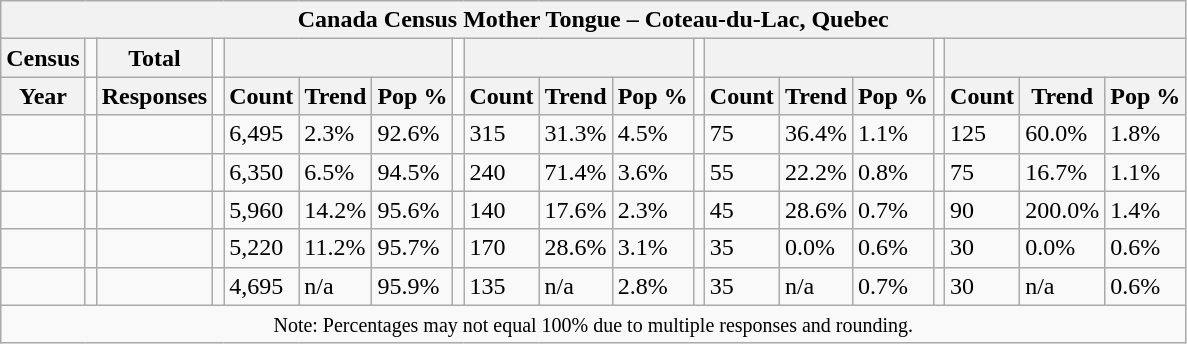<table class="wikitable">
<tr>
<th colspan="19">Canada Census Mother Tongue – Coteau-du-Lac, Quebec</th>
</tr>
<tr>
<th>Census</th>
<td></td>
<th>Total</th>
<td colspan="1"></td>
<th colspan="3"></th>
<td colspan="1"></td>
<th colspan="3"></th>
<td colspan="1"></td>
<th colspan="3"></th>
<td colspan="1"></td>
<th colspan="3"></th>
</tr>
<tr>
<th>Year</th>
<td></td>
<th>Responses</th>
<td></td>
<th>Count</th>
<th>Trend</th>
<th>Pop %</th>
<td></td>
<th>Count</th>
<th>Trend</th>
<th>Pop %</th>
<td></td>
<th>Count</th>
<th>Trend</th>
<th>Pop %</th>
<td></td>
<th>Count</th>
<th>Trend</th>
<th>Pop %</th>
</tr>
<tr>
<td></td>
<td></td>
<td></td>
<td></td>
<td>6,495</td>
<td> 2.3%</td>
<td>92.6%</td>
<td></td>
<td>315</td>
<td> 31.3%</td>
<td>4.5%</td>
<td></td>
<td>75</td>
<td> 36.4%</td>
<td>1.1%</td>
<td></td>
<td>125</td>
<td> 60.0%</td>
<td>1.8%</td>
</tr>
<tr>
<td></td>
<td></td>
<td></td>
<td></td>
<td>6,350</td>
<td> 6.5%</td>
<td>94.5%</td>
<td></td>
<td>240</td>
<td> 71.4%</td>
<td>3.6%</td>
<td></td>
<td>55</td>
<td> 22.2%</td>
<td>0.8%</td>
<td></td>
<td>75</td>
<td> 16.7%</td>
<td>1.1%</td>
</tr>
<tr>
<td></td>
<td></td>
<td></td>
<td></td>
<td>5,960</td>
<td> 14.2%</td>
<td>95.6%</td>
<td></td>
<td>140</td>
<td> 17.6%</td>
<td>2.3%</td>
<td></td>
<td>45</td>
<td> 28.6%</td>
<td>0.7%</td>
<td></td>
<td>90</td>
<td> 200.0%</td>
<td>1.4%</td>
</tr>
<tr>
<td></td>
<td></td>
<td></td>
<td></td>
<td>5,220</td>
<td> 11.2%</td>
<td>95.7%</td>
<td></td>
<td>170</td>
<td> 28.6%</td>
<td>3.1%</td>
<td></td>
<td>35</td>
<td> 0.0%</td>
<td>0.6%</td>
<td></td>
<td>30</td>
<td> 0.0%</td>
<td>0.6%</td>
</tr>
<tr>
<td></td>
<td></td>
<td></td>
<td></td>
<td>4,695</td>
<td>n/a</td>
<td>95.9%</td>
<td></td>
<td>135</td>
<td>n/a</td>
<td>2.8%</td>
<td></td>
<td>35</td>
<td>n/a</td>
<td>0.7%</td>
<td></td>
<td>30</td>
<td>n/a</td>
<td>0.6%</td>
</tr>
<tr>
<td colspan="19" align=center><small>Note: Percentages may not equal 100% due to multiple responses and rounding.</small></td>
</tr>
</table>
